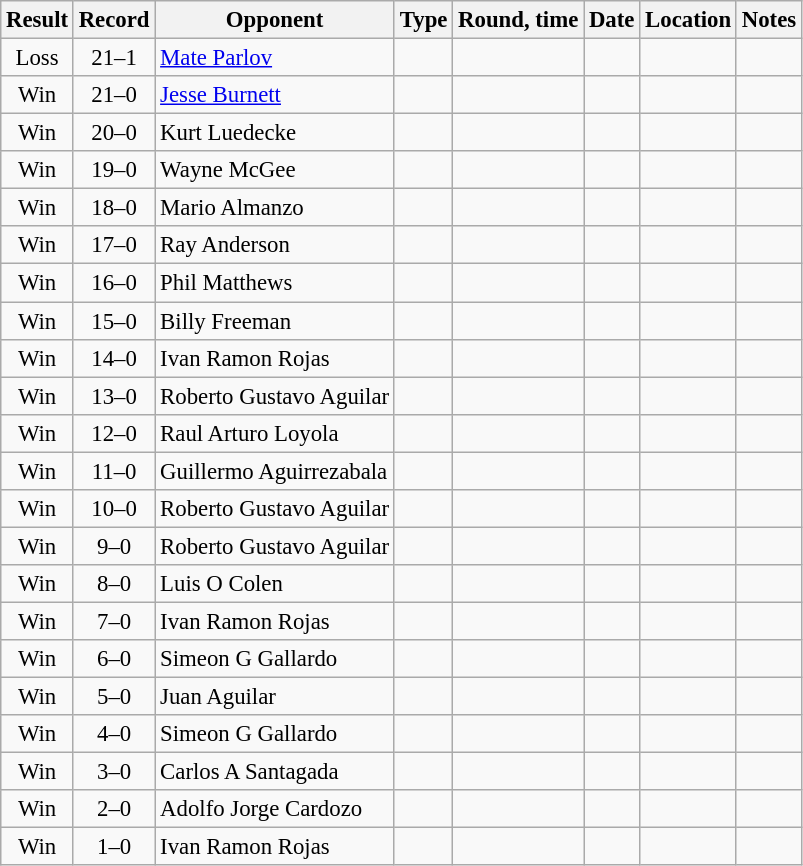<table class="wikitable" style="text-align:center; font-size:95%">
<tr>
<th>Result</th>
<th>Record</th>
<th>Opponent</th>
<th>Type</th>
<th>Round, time</th>
<th>Date</th>
<th>Location</th>
<th>Notes</th>
</tr>
<tr>
<td>Loss</td>
<td>21–1</td>
<td align=left> <a href='#'>Mate Parlov</a></td>
<td></td>
<td></td>
<td></td>
<td align=left> </td>
<td align=left></td>
</tr>
<tr>
<td>Win</td>
<td>21–0</td>
<td align=left> <a href='#'>Jesse Burnett</a></td>
<td></td>
<td></td>
<td></td>
<td align=left> </td>
<td align=left></td>
</tr>
<tr>
<td>Win</td>
<td>20–0</td>
<td align=left> Kurt Luedecke</td>
<td></td>
<td></td>
<td></td>
<td align=left> </td>
<td align=left></td>
</tr>
<tr>
<td>Win</td>
<td>19–0</td>
<td align=left> Wayne McGee</td>
<td></td>
<td></td>
<td></td>
<td align=left> </td>
<td align=left></td>
</tr>
<tr>
<td>Win</td>
<td>18–0</td>
<td align=left> Mario Almanzo</td>
<td></td>
<td></td>
<td></td>
<td align=left> </td>
<td align=left></td>
</tr>
<tr>
<td>Win</td>
<td>17–0</td>
<td align=left> Ray Anderson</td>
<td></td>
<td></td>
<td></td>
<td align=left> </td>
<td align=left></td>
</tr>
<tr>
<td>Win</td>
<td>16–0</td>
<td align=left> Phil Matthews</td>
<td></td>
<td></td>
<td></td>
<td align=left> </td>
<td align=left></td>
</tr>
<tr>
<td>Win</td>
<td>15–0</td>
<td align=left> Billy Freeman</td>
<td></td>
<td></td>
<td></td>
<td align=left> </td>
<td align=left></td>
</tr>
<tr>
<td>Win</td>
<td>14–0</td>
<td align=left> Ivan Ramon Rojas</td>
<td></td>
<td></td>
<td></td>
<td align=left> </td>
<td align=left></td>
</tr>
<tr>
<td>Win</td>
<td>13–0</td>
<td align=left> Roberto Gustavo Aguilar</td>
<td></td>
<td></td>
<td></td>
<td align=left> </td>
<td align=left></td>
</tr>
<tr>
<td>Win</td>
<td>12–0</td>
<td align=left> Raul Arturo Loyola</td>
<td></td>
<td></td>
<td></td>
<td align=left> </td>
<td align=left></td>
</tr>
<tr>
<td>Win</td>
<td>11–0</td>
<td align=left> Guillermo Aguirrezabala</td>
<td></td>
<td></td>
<td></td>
<td align=left> </td>
<td align=left></td>
</tr>
<tr>
<td>Win</td>
<td>10–0</td>
<td align=left> Roberto Gustavo Aguilar</td>
<td></td>
<td></td>
<td></td>
<td align=left> </td>
<td align=left></td>
</tr>
<tr>
<td>Win</td>
<td>9–0</td>
<td align=left> Roberto Gustavo Aguilar</td>
<td></td>
<td></td>
<td></td>
<td align=left> </td>
<td align=left></td>
</tr>
<tr>
<td>Win</td>
<td>8–0</td>
<td align=left> Luis O Colen</td>
<td></td>
<td></td>
<td></td>
<td align=left> </td>
<td align=left></td>
</tr>
<tr>
<td>Win</td>
<td>7–0</td>
<td align=left> Ivan Ramon Rojas</td>
<td></td>
<td></td>
<td></td>
<td align=left> </td>
<td align=left></td>
</tr>
<tr>
<td>Win</td>
<td>6–0</td>
<td align=left> Simeon G Gallardo</td>
<td></td>
<td></td>
<td></td>
<td align=left> </td>
<td align=left></td>
</tr>
<tr>
<td>Win</td>
<td>5–0</td>
<td align=left> Juan Aguilar</td>
<td></td>
<td></td>
<td></td>
<td align=left> </td>
<td align=left></td>
</tr>
<tr>
<td>Win</td>
<td>4–0</td>
<td align=left> Simeon G Gallardo</td>
<td></td>
<td></td>
<td></td>
<td align=left> </td>
<td align=left></td>
</tr>
<tr>
<td>Win</td>
<td>3–0</td>
<td align=left> Carlos A Santagada</td>
<td></td>
<td></td>
<td></td>
<td align=left> </td>
<td align=left></td>
</tr>
<tr>
<td>Win</td>
<td>2–0</td>
<td align=left> Adolfo Jorge Cardozo</td>
<td></td>
<td></td>
<td></td>
<td align=left> </td>
<td align=left></td>
</tr>
<tr>
<td>Win</td>
<td>1–0</td>
<td align=left> Ivan Ramon Rojas</td>
<td></td>
<td></td>
<td></td>
<td align=left> </td>
<td align=left></td>
</tr>
</table>
